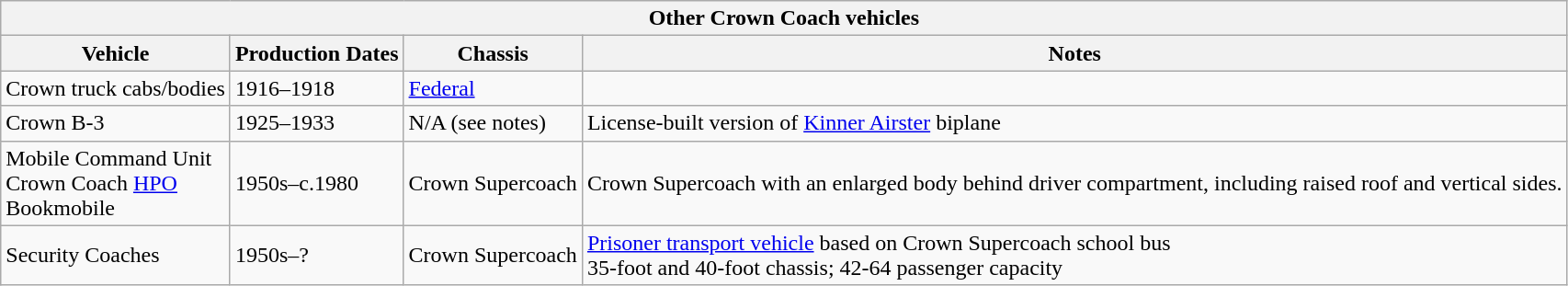<table class="wikitable">
<tr>
<th colspan="4">Other Crown Coach vehicles</th>
</tr>
<tr>
<th>Vehicle</th>
<th>Production Dates</th>
<th>Chassis</th>
<th>Notes</th>
</tr>
<tr>
<td>Crown truck cabs/bodies</td>
<td>1916–1918</td>
<td><a href='#'>Federal</a></td>
<td></td>
</tr>
<tr>
<td>Crown B-3</td>
<td>1925–1933</td>
<td>N/A (see notes)</td>
<td>License-built version of <a href='#'>Kinner Airster</a> biplane</td>
</tr>
<tr>
<td>Mobile Command Unit<br>Crown Coach <a href='#'>HPO</a><br>Bookmobile</td>
<td>1950s–c.1980</td>
<td>Crown Supercoach</td>
<td>Crown Supercoach with an enlarged body behind driver compartment, including raised roof and vertical sides.</td>
</tr>
<tr>
<td>Security Coaches</td>
<td>1950s–?</td>
<td>Crown Supercoach</td>
<td><a href='#'>Prisoner transport vehicle</a> based on Crown Supercoach school bus<br>35-foot and 40-foot chassis; 42-64 passenger capacity</td>
</tr>
</table>
